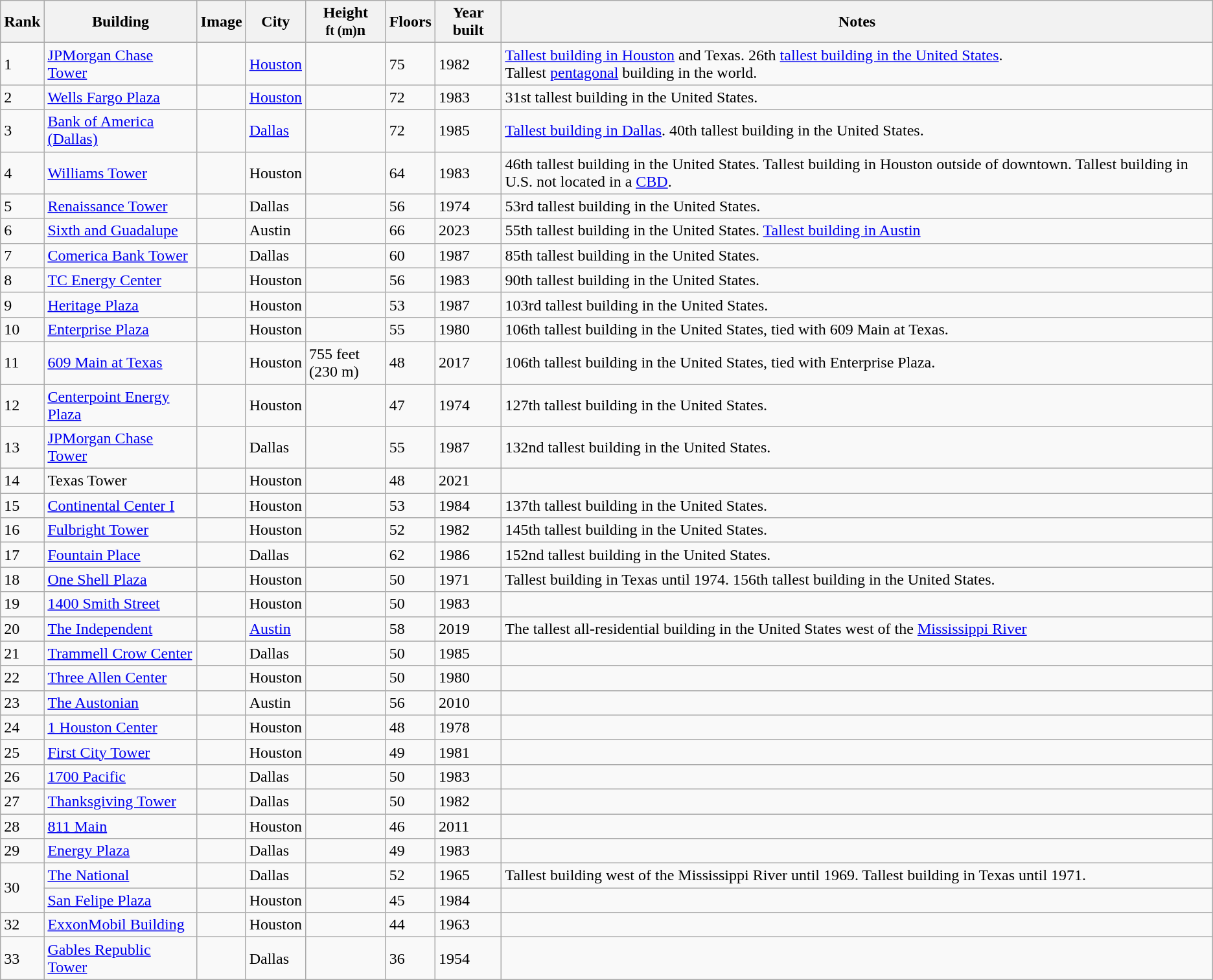<table class="wikitable sortable">
<tr>
<th>Rank</th>
<th>Building</th>
<th class="unsortable">Image</th>
<th>City</th>
<th width="75">Height<br><small>ft (m)</small>n</th>
<th>Floors</th>
<th>Year built</th>
<th class="unsortable">Notes</th>
</tr>
<tr>
<td>1</td>
<td><a href='#'>JPMorgan Chase Tower</a></td>
<td></td>
<td><a href='#'>Houston</a></td>
<td></td>
<td>75</td>
<td>1982</td>
<td><a href='#'>Tallest building in Houston</a> and Texas. 26th <a href='#'>tallest building in the United States</a>.<br>Tallest <a href='#'>pentagonal</a> building in the world.</td>
</tr>
<tr>
<td>2</td>
<td><a href='#'>Wells Fargo Plaza</a></td>
<td></td>
<td><a href='#'>Houston</a></td>
<td></td>
<td>72</td>
<td>1983</td>
<td>31st tallest building in the United States.</td>
</tr>
<tr>
<td>3</td>
<td><a href='#'>Bank of America (Dallas)</a></td>
<td></td>
<td><a href='#'>Dallas</a></td>
<td></td>
<td>72</td>
<td>1985</td>
<td><a href='#'>Tallest building in Dallas</a>. 40th tallest building in the United States.</td>
</tr>
<tr>
<td>4</td>
<td><a href='#'>Williams Tower</a></td>
<td></td>
<td>Houston</td>
<td></td>
<td>64</td>
<td>1983</td>
<td>46th tallest building in the United States. Tallest building in Houston outside of downtown. Tallest building in U.S. not located in a <a href='#'>CBD</a>.</td>
</tr>
<tr>
<td>5</td>
<td><a href='#'>Renaissance Tower</a></td>
<td></td>
<td>Dallas</td>
<td></td>
<td>56</td>
<td>1974</td>
<td>53rd tallest building in the United States.</td>
</tr>
<tr>
<td>6</td>
<td><a href='#'>Sixth and Guadalupe</a></td>
<td></td>
<td>Austin</td>
<td></td>
<td>66</td>
<td>2023</td>
<td>55th tallest building in the United States. <a href='#'>Tallest building in Austin</a></td>
</tr>
<tr>
<td>7</td>
<td><a href='#'>Comerica Bank Tower</a></td>
<td></td>
<td>Dallas</td>
<td></td>
<td>60</td>
<td>1987</td>
<td>85th tallest building in the United States.</td>
</tr>
<tr>
<td>8</td>
<td><a href='#'>TC Energy Center</a></td>
<td></td>
<td>Houston</td>
<td></td>
<td>56</td>
<td>1983</td>
<td>90th tallest building in the United States.</td>
</tr>
<tr>
<td>9</td>
<td><a href='#'>Heritage Plaza</a></td>
<td></td>
<td>Houston</td>
<td></td>
<td>53</td>
<td>1987</td>
<td>103rd tallest building in the United States.</td>
</tr>
<tr>
<td>10</td>
<td><a href='#'>Enterprise Plaza</a></td>
<td></td>
<td>Houston</td>
<td></td>
<td>55</td>
<td>1980</td>
<td>106th tallest building in the United States, tied with 609 Main at Texas.</td>
</tr>
<tr>
<td>11</td>
<td><a href='#'>609 Main at Texas</a></td>
<td></td>
<td>Houston</td>
<td>755 feet<br>(230 m)</td>
<td>48</td>
<td>2017</td>
<td>106th tallest building in the United States, tied with Enterprise Plaza.</td>
</tr>
<tr>
<td>12</td>
<td><a href='#'>Centerpoint Energy Plaza</a></td>
<td></td>
<td>Houston</td>
<td></td>
<td>47</td>
<td>1974</td>
<td>127th tallest building in the United States.</td>
</tr>
<tr>
<td>13</td>
<td><a href='#'>JPMorgan Chase Tower</a></td>
<td></td>
<td>Dallas</td>
<td></td>
<td>55</td>
<td>1987</td>
<td>132nd tallest building in the United States.</td>
</tr>
<tr>
<td>14</td>
<td>Texas Tower</td>
<td></td>
<td>Houston</td>
<td></td>
<td>48</td>
<td>2021</td>
<td></td>
</tr>
<tr>
<td>15</td>
<td><a href='#'>Continental Center I</a></td>
<td></td>
<td>Houston</td>
<td></td>
<td>53</td>
<td>1984</td>
<td>137th tallest building in the United States.</td>
</tr>
<tr>
<td>16</td>
<td><a href='#'>Fulbright Tower</a></td>
<td></td>
<td>Houston</td>
<td></td>
<td>52</td>
<td>1982</td>
<td>145th tallest building in the United States.</td>
</tr>
<tr>
<td>17</td>
<td><a href='#'>Fountain Place</a></td>
<td></td>
<td>Dallas</td>
<td></td>
<td>62</td>
<td>1986</td>
<td>152nd tallest building in the United States.</td>
</tr>
<tr>
<td>18</td>
<td><a href='#'>One Shell Plaza</a></td>
<td></td>
<td>Houston</td>
<td></td>
<td>50</td>
<td>1971</td>
<td>Tallest building in Texas until 1974. 156th tallest building in the United States.</td>
</tr>
<tr>
<td>19</td>
<td><a href='#'>1400 Smith Street</a></td>
<td></td>
<td>Houston</td>
<td></td>
<td>50</td>
<td>1983</td>
<td></td>
</tr>
<tr>
<td>20</td>
<td><a href='#'>The Independent</a></td>
<td></td>
<td><a href='#'>Austin</a></td>
<td></td>
<td>58</td>
<td>2019</td>
<td>The tallest all-residential building in the United States west of the <a href='#'>Mississippi River</a></td>
</tr>
<tr>
<td>21</td>
<td><a href='#'>Trammell Crow Center</a></td>
<td></td>
<td>Dallas</td>
<td></td>
<td>50</td>
<td>1985</td>
<td></td>
</tr>
<tr>
<td>22</td>
<td><a href='#'>Three Allen Center</a></td>
<td></td>
<td>Houston</td>
<td></td>
<td>50</td>
<td>1980</td>
<td></td>
</tr>
<tr>
<td>23</td>
<td><a href='#'>The Austonian</a></td>
<td></td>
<td>Austin</td>
<td></td>
<td>56</td>
<td>2010</td>
<td></td>
</tr>
<tr>
<td>24</td>
<td><a href='#'>1 Houston Center</a></td>
<td></td>
<td>Houston</td>
<td></td>
<td>48</td>
<td>1978</td>
<td></td>
</tr>
<tr>
<td>25</td>
<td><a href='#'>First City Tower</a></td>
<td></td>
<td>Houston</td>
<td></td>
<td>49</td>
<td>1981</td>
<td></td>
</tr>
<tr>
<td>26</td>
<td><a href='#'>1700 Pacific</a></td>
<td></td>
<td>Dallas</td>
<td></td>
<td>50</td>
<td>1983</td>
<td></td>
</tr>
<tr>
<td>27</td>
<td><a href='#'>Thanksgiving Tower</a></td>
<td></td>
<td>Dallas</td>
<td></td>
<td>50</td>
<td>1982</td>
<td></td>
</tr>
<tr>
<td>28</td>
<td><a href='#'>811 Main</a></td>
<td></td>
<td>Houston</td>
<td></td>
<td>46</td>
<td>2011</td>
<td></td>
</tr>
<tr>
<td>29</td>
<td><a href='#'>Energy Plaza</a></td>
<td></td>
<td>Dallas</td>
<td></td>
<td>49</td>
<td>1983</td>
<td></td>
</tr>
<tr>
<td rowspan="2">30</td>
<td><a href='#'>The National</a></td>
<td></td>
<td>Dallas</td>
<td></td>
<td>52</td>
<td>1965</td>
<td>Tallest building west of the Mississippi River until 1969. Tallest building in Texas until 1971.</td>
</tr>
<tr>
<td><a href='#'>San Felipe Plaza</a></td>
<td></td>
<td>Houston</td>
<td></td>
<td>45</td>
<td>1984</td>
<td></td>
</tr>
<tr>
<td>32</td>
<td><a href='#'>ExxonMobil Building</a></td>
<td></td>
<td>Houston</td>
<td></td>
<td>44</td>
<td>1963</td>
<td></td>
</tr>
<tr>
<td>33</td>
<td><a href='#'>Gables Republic Tower</a></td>
<td></td>
<td>Dallas</td>
<td></td>
<td>36</td>
<td>1954</td>
<td></td>
</tr>
</table>
